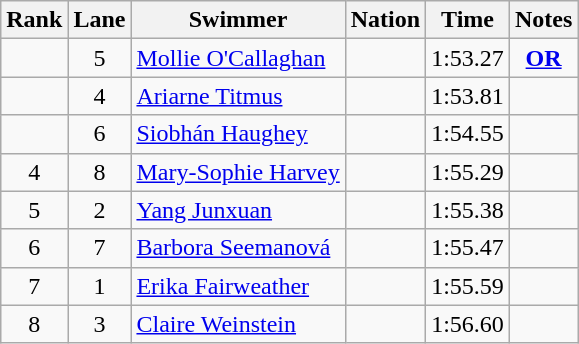<table class="wikitable sortable mw-collapsible" style="text-align:center">
<tr>
<th scope="col">Rank</th>
<th scope="col">Lane</th>
<th scope="col">Swimmer</th>
<th scope="col">Nation</th>
<th scope="col">Time</th>
<th scope="col">Notes</th>
</tr>
<tr>
<td></td>
<td>5</td>
<td align="left"><a href='#'>Mollie O'Callaghan</a></td>
<td align="left"></td>
<td>1:53.27</td>
<td><strong><a href='#'>OR</a></strong></td>
</tr>
<tr>
<td></td>
<td>4</td>
<td align="left"><a href='#'>Ariarne Titmus</a></td>
<td align="left"></td>
<td>1:53.81</td>
<td></td>
</tr>
<tr>
<td></td>
<td>6</td>
<td align="left"><a href='#'>Siobhán Haughey</a></td>
<td align="left"></td>
<td>1:54.55</td>
<td></td>
</tr>
<tr>
<td>4</td>
<td>8</td>
<td align="left"><a href='#'>Mary-Sophie Harvey</a></td>
<td align="left"></td>
<td>1:55.29</td>
<td></td>
</tr>
<tr>
<td>5</td>
<td>2</td>
<td align="left"><a href='#'>Yang Junxuan</a></td>
<td align="left"></td>
<td>1:55.38</td>
<td></td>
</tr>
<tr>
<td>6</td>
<td>7</td>
<td align="left"><a href='#'>Barbora Seemanová</a></td>
<td align="left"></td>
<td>1:55.47</td>
<td></td>
</tr>
<tr>
<td>7</td>
<td>1</td>
<td align="left"><a href='#'>Erika Fairweather</a></td>
<td align="left"></td>
<td>1:55.59</td>
<td></td>
</tr>
<tr>
<td>8</td>
<td>3</td>
<td align="left"><a href='#'>Claire Weinstein</a></td>
<td align="left"></td>
<td>1:56.60</td>
<td></td>
</tr>
</table>
